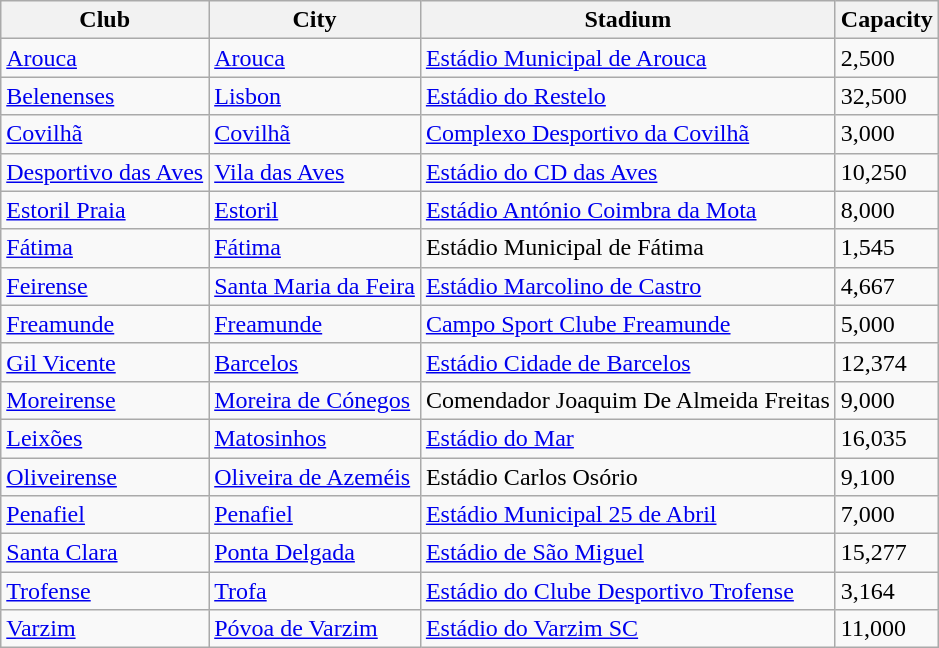<table class="wikitable sortable">
<tr>
<th>Club</th>
<th>City</th>
<th>Stadium</th>
<th>Capacity</th>
</tr>
<tr>
<td><a href='#'>Arouca</a></td>
<td><a href='#'>Arouca</a></td>
<td><a href='#'>Estádio Municipal de Arouca</a></td>
<td>2,500</td>
</tr>
<tr>
<td><a href='#'>Belenenses</a></td>
<td><a href='#'>Lisbon</a></td>
<td><a href='#'>Estádio do Restelo</a></td>
<td>32,500</td>
</tr>
<tr>
<td><a href='#'>Covilhã</a></td>
<td><a href='#'>Covilhã</a></td>
<td><a href='#'>Complexo Desportivo da Covilhã</a></td>
<td>3,000</td>
</tr>
<tr>
<td><a href='#'>Desportivo das Aves</a></td>
<td><a href='#'>Vila das Aves</a></td>
<td><a href='#'>Estádio do CD das Aves</a></td>
<td>10,250</td>
</tr>
<tr>
<td><a href='#'>Estoril Praia</a></td>
<td><a href='#'>Estoril</a></td>
<td><a href='#'>Estádio António Coimbra da Mota</a></td>
<td>8,000</td>
</tr>
<tr>
<td><a href='#'>Fátima</a></td>
<td><a href='#'>Fátima</a></td>
<td>Estádio Municipal de Fátima</td>
<td>1,545</td>
</tr>
<tr>
<td><a href='#'>Feirense</a></td>
<td><a href='#'>Santa Maria da Feira</a></td>
<td><a href='#'>Estádio Marcolino de Castro</a></td>
<td>4,667</td>
</tr>
<tr>
<td><a href='#'>Freamunde</a></td>
<td><a href='#'>Freamunde</a></td>
<td><a href='#'>Campo Sport Clube Freamunde</a></td>
<td>5,000</td>
</tr>
<tr>
<td><a href='#'>Gil Vicente</a></td>
<td><a href='#'>Barcelos</a></td>
<td><a href='#'>Estádio Cidade de Barcelos</a></td>
<td>12,374</td>
</tr>
<tr>
<td><a href='#'>Moreirense</a></td>
<td><a href='#'>Moreira de Cónegos</a></td>
<td>Comendador Joaquim De Almeida Freitas</td>
<td>9,000</td>
</tr>
<tr>
<td><a href='#'>Leixões</a></td>
<td><a href='#'>Matosinhos</a></td>
<td><a href='#'>Estádio do Mar</a></td>
<td>16,035</td>
</tr>
<tr>
<td><a href='#'>Oliveirense</a></td>
<td><a href='#'>Oliveira de Azeméis</a></td>
<td>Estádio Carlos Osório</td>
<td>9,100</td>
</tr>
<tr>
<td><a href='#'>Penafiel</a></td>
<td><a href='#'>Penafiel</a></td>
<td><a href='#'>Estádio Municipal 25 de Abril</a></td>
<td>7,000</td>
</tr>
<tr>
<td><a href='#'>Santa Clara</a></td>
<td><a href='#'>Ponta Delgada</a></td>
<td><a href='#'>Estádio de São Miguel</a></td>
<td>15,277</td>
</tr>
<tr>
<td><a href='#'>Trofense</a></td>
<td><a href='#'>Trofa</a></td>
<td><a href='#'>Estádio do Clube Desportivo Trofense</a></td>
<td>3,164</td>
</tr>
<tr>
<td><a href='#'>Varzim</a></td>
<td><a href='#'>Póvoa de Varzim</a></td>
<td><a href='#'>Estádio do Varzim SC</a></td>
<td>11,000</td>
</tr>
</table>
